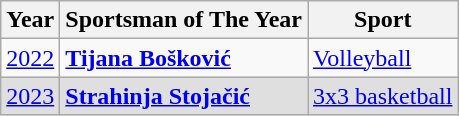<table class="wikitable">
<tr>
<th><strong>Year</strong></th>
<th><strong>Sportsman of The Year</strong></th>
<th><strong>Sport</strong></th>
</tr>
<tr>
<td><a href='#'>2022</a></td>
<td><strong><a href='#'>Tijana Bošković</a></strong></td>
<td> <a href='#'>Volleyball</a></td>
</tr>
<tr bgcolor=#DFDFDF>
<td><a href='#'>2023</a></td>
<td><strong><a href='#'>Strahinja Stojačić</a></strong></td>
<td> <a href='#'>3x3 basketball</a></td>
</tr>
</table>
